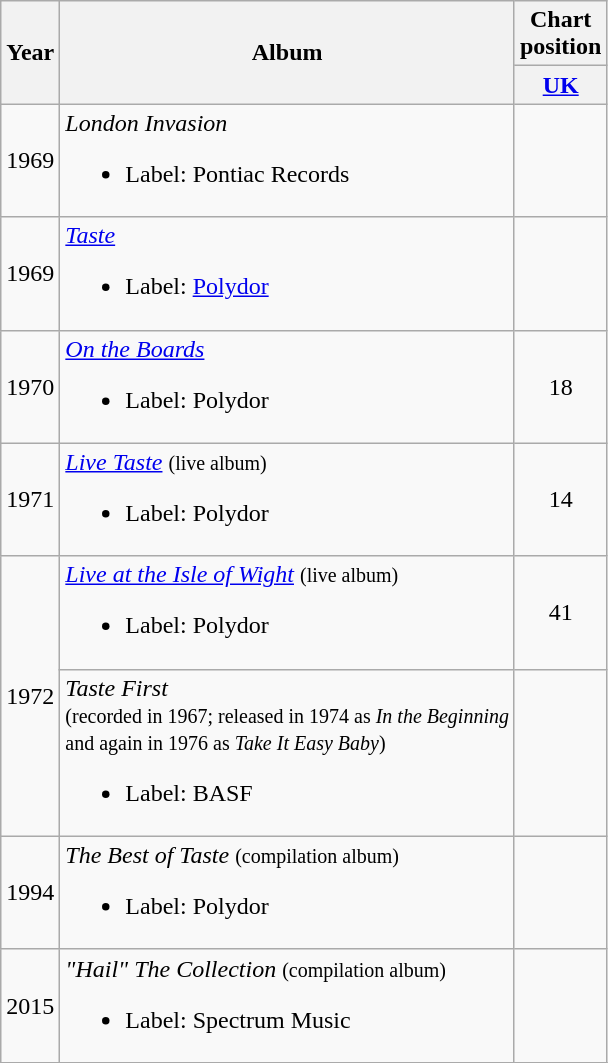<table class="wikitable">
<tr>
<th rowspan="2">Year</th>
<th rowspan="2">Album</th>
<th colspan="3">Chart<br>position</th>
</tr>
<tr>
<th><a href='#'>UK</a></th>
</tr>
<tr>
<td>1969</td>
<td><em>London Invasion</em><br><ul><li>Label: Pontiac Records</li></ul></td>
<td align="center"></td>
</tr>
<tr>
<td>1969</td>
<td><em><a href='#'>Taste</a></em><br><ul><li>Label: <a href='#'>Polydor</a></li></ul></td>
<td align="center"></td>
</tr>
<tr>
<td>1970</td>
<td><em><a href='#'>On the Boards</a></em><br><ul><li>Label: Polydor</li></ul></td>
<td align="center">18</td>
</tr>
<tr>
<td>1971</td>
<td><em><a href='#'>Live Taste</a></em> <small>(live album)</small><br><ul><li>Label: Polydor</li></ul></td>
<td align="center">14</td>
</tr>
<tr>
<td rowspan="2">1972</td>
<td><em><a href='#'>Live at the Isle of Wight</a></em> <small>(live album)</small><br><ul><li>Label: Polydor</li></ul></td>
<td align="center">41</td>
</tr>
<tr>
<td><em>Taste First</em> <br><small>(recorded in 1967; released in 1974 as <em>In the Beginning</em> <br>and again in 1976 as <em>Take It Easy Baby</em>)</small><br><ul><li>Label: BASF</li></ul></td>
<td align="center"></td>
</tr>
<tr>
<td>1994</td>
<td><em>The Best of Taste</em> <small>(compilation album)</small><br><ul><li>Label: Polydor</li></ul></td>
<td align="center"></td>
</tr>
<tr>
<td>2015</td>
<td><em>"Hail" The Collection</em> <small>(compilation album)</small><br><ul><li>Label: Spectrum Music</li></ul></td>
<td align="center"></td>
</tr>
<tr>
</tr>
</table>
